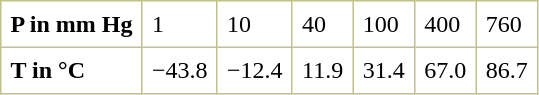<table border="1" cellspacing="0" cellpadding="6" style="margin: 0 0 0 0.5em; background: white; border-collapse: collapse; border-color: #C0C090;">
<tr>
<td><strong>P in mm Hg</strong></td>
<td>1</td>
<td>10</td>
<td>40</td>
<td>100</td>
<td>400</td>
<td>760</td>
</tr>
<tr>
<td><strong>T in °C</strong></td>
<td>−43.8</td>
<td>−12.4</td>
<td>11.9</td>
<td>31.4</td>
<td>67.0</td>
<td>86.7</td>
</tr>
</table>
